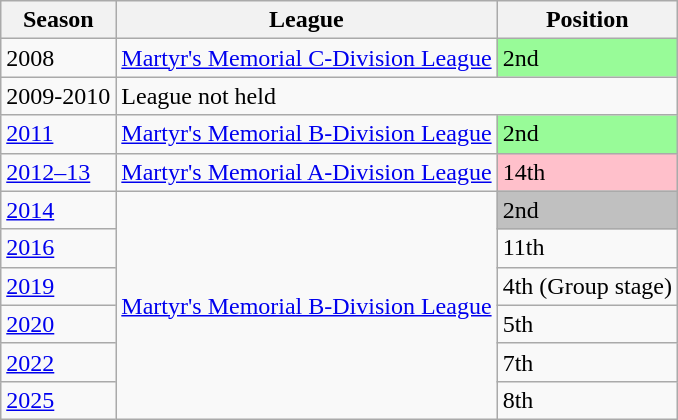<table class="wikitable float-right">
<tr>
<th>Season</th>
<th>League</th>
<th>Position</th>
</tr>
<tr>
<td>2008</td>
<td><a href='#'>Martyr's Memorial C-Division League</a></td>
<td bgcolor="palegreen">2nd</td>
</tr>
<tr>
<td>2009-2010</td>
<td colspan="2">League not held</td>
</tr>
<tr>
<td><a href='#'>2011</a></td>
<td><a href='#'>Martyr's Memorial B-Division League</a></td>
<td bgcolor="palegreen">2nd</td>
</tr>
<tr>
<td><a href='#'>2012–13</a></td>
<td><a href='#'>Martyr's Memorial A-Division League</a></td>
<td bgcolor="pink">14th</td>
</tr>
<tr>
<td><a href='#'>2014</a></td>
<td rowspan="6"><a href='#'>Martyr's Memorial B-Division League</a></td>
<td bgcolor="silver">2nd</td>
</tr>
<tr>
<td><a href='#'>2016</a></td>
<td>11th</td>
</tr>
<tr>
<td><a href='#'>2019</a></td>
<td>4th (Group stage)</td>
</tr>
<tr>
<td><a href='#'>2020</a></td>
<td>5th</td>
</tr>
<tr>
<td><a href='#'>2022</a></td>
<td>7th</td>
</tr>
<tr>
<td><a href='#'>2025</a></td>
<td>8th</td>
</tr>
</table>
